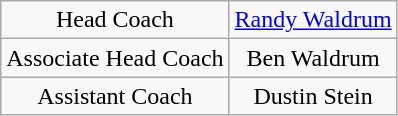<table class="wikitable" style="text-align: center;">
<tr>
<td>Head Coach</td>
<td><a href='#'>Randy Waldrum</a></td>
</tr>
<tr>
<td>Associate Head Coach</td>
<td>Ben Waldrum</td>
</tr>
<tr>
<td>Assistant Coach</td>
<td>Dustin Stein</td>
</tr>
</table>
